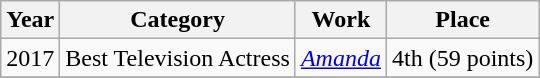<table class=wikitable>
<tr>
<th>Year</th>
<th>Category</th>
<th>Work</th>
<th>Place</th>
</tr>
<tr>
<td>2017</td>
<td>Best Television Actress</td>
<td><em><a href='#'>Amanda</a></em></td>
<td>4th (59 points)</td>
</tr>
<tr>
</tr>
</table>
